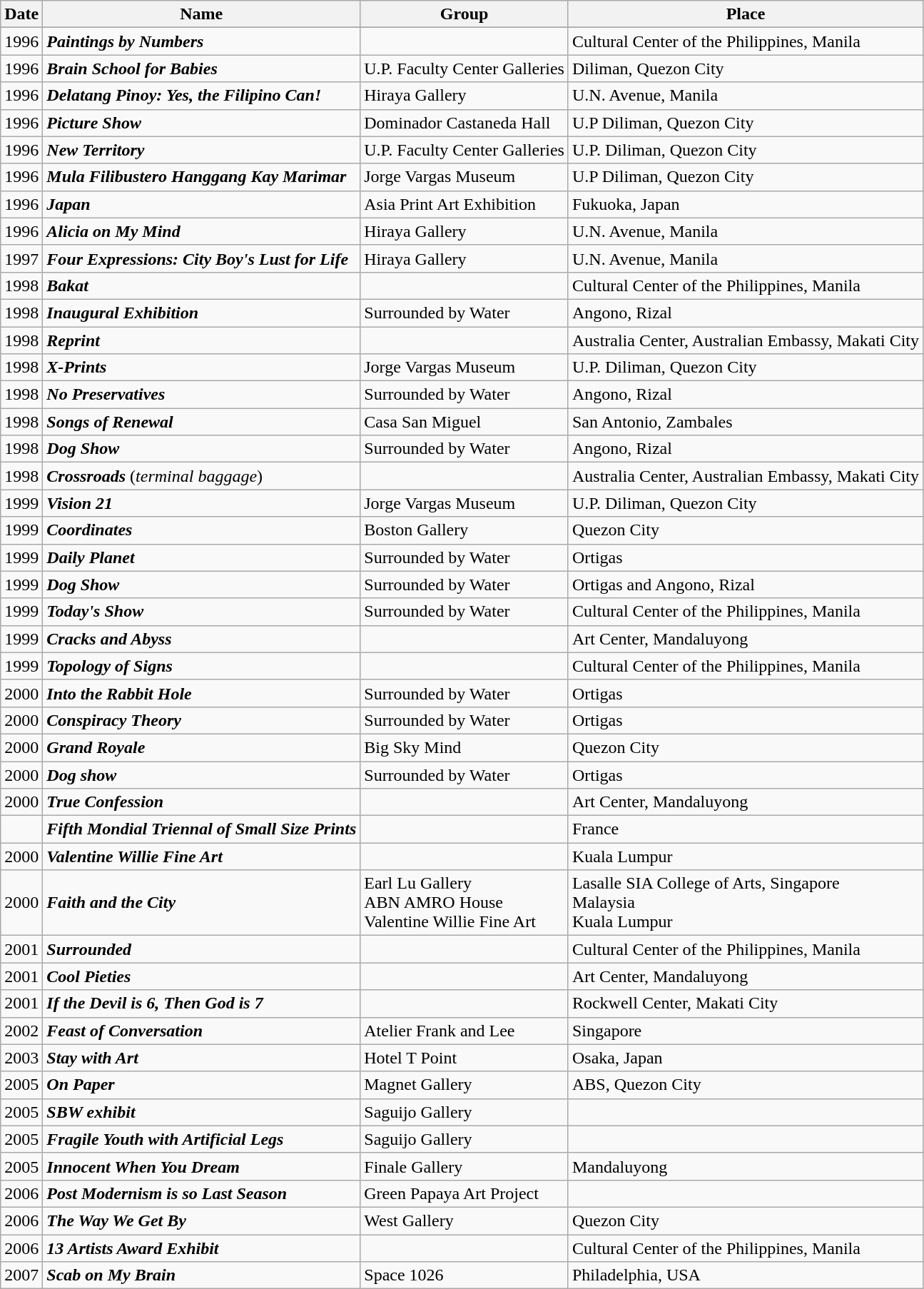<table class="wikitable sortable">
<tr>
<th>Date</th>
<th>Name</th>
<th>Group</th>
<th>Place</th>
</tr>
<tr>
</tr>
<tr>
<td>1996</td>
<td><strong><em>Paintings by Numbers</em></strong></td>
<td></td>
<td>Cultural Center of the Philippines, Manila</td>
</tr>
<tr>
<td>1996</td>
<td><strong><em>Brain School for Babies</em></strong></td>
<td>U.P. Faculty Center Galleries</td>
<td>Diliman, Quezon City</td>
</tr>
<tr>
<td>1996</td>
<td><strong><em>Delatang Pinoy: Yes, the Filipino Can!</em></strong></td>
<td>Hiraya Gallery</td>
<td>U.N.  Avenue, Manila</td>
</tr>
<tr>
<td>1996</td>
<td><strong><em>Picture Show</em></strong></td>
<td>Dominador Castaneda Hall</td>
<td>U.P Diliman, Quezon City</td>
</tr>
<tr>
<td>1996</td>
<td><strong><em>New Territory</em></strong></td>
<td>U.P. Faculty Center Galleries</td>
<td>U.P. Diliman, Quezon City</td>
</tr>
<tr>
<td>1996</td>
<td><strong><em>Mula Filibustero Hanggang Kay Marimar</em></strong></td>
<td>Jorge Vargas Museum</td>
<td>U.P Diliman, Quezon City</td>
</tr>
<tr>
<td>1996</td>
<td><strong><em>Japan</em></strong></td>
<td>Asia Print Art Exhibition</td>
<td>Fukuoka, Japan</td>
</tr>
<tr>
<td>1996</td>
<td><strong><em>Alicia on My Mind</em></strong></td>
<td>Hiraya Gallery</td>
<td>U.N.  Avenue, Manila</td>
</tr>
<tr>
<td>1997</td>
<td><strong><em>Four Expressions: City Boy's Lust for Life</em></strong></td>
<td>Hiraya Gallery</td>
<td>U.N.  Avenue, Manila</td>
</tr>
<tr>
<td>1998</td>
<td><strong><em>Bakat</em></strong></td>
<td></td>
<td>Cultural Center of the Philippines, Manila</td>
</tr>
<tr>
<td>1998</td>
<td><strong><em>Inaugural Exhibition</em></strong></td>
<td>Surrounded by Water</td>
<td>Angono, Rizal</td>
</tr>
<tr>
<td>1998</td>
<td><strong><em>Reprint</em></strong></td>
<td></td>
<td>Australia Center, Australian Embassy, Makati City</td>
</tr>
<tr>
<td>1998</td>
<td><strong><em>X-Prints</em></strong></td>
<td>Jorge Vargas Museum</td>
<td>U.P. Diliman, Quezon City</td>
</tr>
<tr>
<td>1998</td>
<td><strong><em>No Preservatives</em></strong></td>
<td>Surrounded by Water</td>
<td>Angono, Rizal</td>
</tr>
<tr>
<td>1998</td>
<td><strong><em>Songs of Renewal</em></strong></td>
<td>Casa San Miguel</td>
<td>San Antonio, Zambales</td>
</tr>
<tr>
<td>1998</td>
<td><strong><em>Dog Show</em></strong></td>
<td>Surrounded by Water</td>
<td>Angono, Rizal</td>
</tr>
<tr>
<td>1998</td>
<td><strong><em>Crossroads</em></strong> (<em>terminal baggage</em>)</td>
<td></td>
<td>Australia Center, Australian Embassy, Makati City</td>
</tr>
<tr>
<td>1999</td>
<td><strong><em>Vision 21</em></strong></td>
<td>Jorge Vargas Museum</td>
<td>U.P. Diliman, Quezon City</td>
</tr>
<tr>
<td>1999</td>
<td><strong><em>Coordinates</em></strong></td>
<td>Boston Gallery</td>
<td>Quezon City</td>
</tr>
<tr>
<td>1999</td>
<td><strong><em>Daily Planet</em></strong></td>
<td>Surrounded by Water</td>
<td>Ortigas</td>
</tr>
<tr>
<td>1999</td>
<td><strong><em>Dog Show</em></strong></td>
<td>Surrounded by Water</td>
<td>Ortigas and Angono, Rizal</td>
</tr>
<tr>
<td>1999</td>
<td><strong><em>Today's Show</em></strong></td>
<td>Surrounded by Water</td>
<td>Cultural Center of the Philippines, Manila</td>
</tr>
<tr>
<td>1999</td>
<td><strong><em>Cracks and Abyss</em></strong></td>
<td></td>
<td>Art Center, Mandaluyong</td>
</tr>
<tr>
<td>1999</td>
<td><strong><em>Topology of Signs</em></strong></td>
<td></td>
<td>Cultural Center of the Philippines, Manila</td>
</tr>
<tr>
<td>2000</td>
<td><strong><em>Into the Rabbit Hole</em></strong></td>
<td>Surrounded by Water</td>
<td>Ortigas</td>
</tr>
<tr>
<td>2000</td>
<td><strong><em>Conspiracy Theory</em></strong></td>
<td>Surrounded by Water</td>
<td>Ortigas</td>
</tr>
<tr>
<td>2000</td>
<td><strong><em>Grand Royale</em></strong></td>
<td>Big Sky Mind</td>
<td>Quezon City</td>
</tr>
<tr>
<td>2000</td>
<td><strong><em>Dog show</em></strong></td>
<td>Surrounded by Water</td>
<td>Ortigas</td>
</tr>
<tr>
<td>2000</td>
<td><strong><em>True Confession</em></strong></td>
<td></td>
<td>Art Center, Mandaluyong</td>
</tr>
<tr>
<td></td>
<td><strong><em>Fifth Mondial Triennal of Small Size Prints</em></strong></td>
<td></td>
<td>France</td>
</tr>
<tr>
<td>2000</td>
<td><strong><em>Valentine Willie Fine Art</em></strong></td>
<td></td>
<td>Kuala Lumpur</td>
</tr>
<tr>
<td>2000</td>
<td><strong><em>Faith and the City</em></strong></td>
<td>Earl Lu Gallery<br>ABN AMRO House<br>Valentine Willie Fine Art</td>
<td>Lasalle SIA College of Arts, Singapore<br> Malaysia<br>Kuala Lumpur</td>
</tr>
<tr>
<td>2001</td>
<td><strong><em>Surrounded</em></strong></td>
<td></td>
<td>Cultural Center of the Philippines, Manila</td>
</tr>
<tr>
<td>2001</td>
<td><strong><em>Cool Pieties</em></strong></td>
<td></td>
<td>Art Center, Mandaluyong</td>
</tr>
<tr>
<td>2001</td>
<td><strong><em>If the Devil is 6, Then God is 7</em></strong></td>
<td></td>
<td>Rockwell Center, Makati City</td>
</tr>
<tr>
<td>2002</td>
<td><strong><em>Feast of Conversation</em></strong></td>
<td>Atelier Frank and Lee</td>
<td>Singapore</td>
</tr>
<tr>
<td>2003</td>
<td><strong><em>Stay with Art</em></strong></td>
<td>Hotel T Point</td>
<td>Osaka, Japan</td>
</tr>
<tr>
<td>2005</td>
<td><strong><em>On Paper</em></strong></td>
<td>Magnet Gallery</td>
<td>ABS, Quezon City</td>
</tr>
<tr>
<td>2005</td>
<td><strong><em>SBW exhibit</em></strong></td>
<td>Saguijo Gallery</td>
<td></td>
</tr>
<tr>
<td>2005</td>
<td><strong><em>Fragile Youth with Artificial Legs</em></strong></td>
<td>Saguijo Gallery</td>
<td></td>
</tr>
<tr>
<td>2005</td>
<td><strong><em>Innocent When You Dream</em></strong></td>
<td>Finale Gallery</td>
<td>Mandaluyong</td>
</tr>
<tr>
<td>2006</td>
<td><strong><em>Post Modernism is so Last Season</em></strong></td>
<td>Green Papaya Art Project</td>
<td></td>
</tr>
<tr>
<td>2006</td>
<td><strong><em>The Way We Get By</em></strong></td>
<td>West Gallery</td>
<td>Quezon City</td>
</tr>
<tr>
<td>2006</td>
<td><strong><em>13 Artists Award Exhibit</em></strong></td>
<td></td>
<td>Cultural Center of the Philippines, Manila</td>
</tr>
<tr>
<td>2007</td>
<td><strong><em>Scab on My Brain</em></strong></td>
<td>Space 1026</td>
<td>Philadelphia, USA</td>
</tr>
</table>
